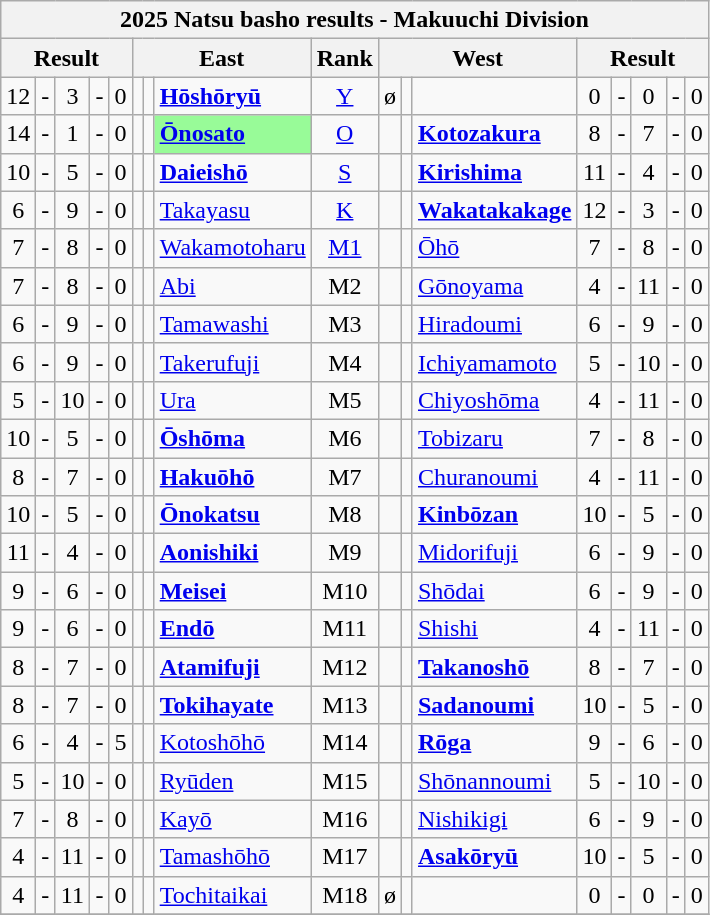<table class="wikitable" style="text-align:center">
<tr>
<th colspan="17">2025 Natsu basho results - Makuuchi Division</th>
</tr>
<tr>
<th colspan="5">Result</th>
<th colspan="3">East</th>
<th>Rank</th>
<th colspan="3">West</th>
<th colspan="5">Result</th>
</tr>
<tr>
<td>12</td>
<td>-</td>
<td>3</td>
<td>-</td>
<td>0</td>
<td></td>
<td></td>
<td style="text-align:left;"><strong><a href='#'>Hōshōryū</a></strong></td>
<td><a href='#'>Y</a></td>
<td>ø</td>
<td></td>
<td></td>
<td>0</td>
<td>-</td>
<td>0</td>
<td>-</td>
<td>0</td>
</tr>
<tr>
<td>14</td>
<td>-</td>
<td>1</td>
<td>-</td>
<td>0</td>
<td></td>
<td></td>
<td style="text-align:left; background:palegreen;"><strong><a href='#'>Ōnosato</a></strong></td>
<td><a href='#'>O</a></td>
<td></td>
<td></td>
<td style="text-align:left;"><strong><a href='#'>Kotozakura</a></strong></td>
<td>8</td>
<td>-</td>
<td>7</td>
<td>-</td>
<td>0</td>
</tr>
<tr>
<td>10</td>
<td>-</td>
<td>5</td>
<td>-</td>
<td>0</td>
<td></td>
<td></td>
<td style="text-align:left;"><strong><a href='#'>Daieishō</a></strong></td>
<td><a href='#'>S</a></td>
<td></td>
<td></td>
<td style="text-align:left;"><strong><a href='#'>Kirishima</a></strong></td>
<td>11</td>
<td>-</td>
<td>4</td>
<td>-</td>
<td>0</td>
</tr>
<tr>
<td>6</td>
<td>-</td>
<td>9</td>
<td>-</td>
<td>0</td>
<td></td>
<td></td>
<td style="text-align:left;"><a href='#'>Takayasu</a></td>
<td><a href='#'>K</a></td>
<td></td>
<td></td>
<td style="text-align:left;"><strong><a href='#'>Wakatakakage</a></strong></td>
<td>12</td>
<td>-</td>
<td>3</td>
<td>-</td>
<td>0</td>
</tr>
<tr>
<td>7</td>
<td>-</td>
<td>8</td>
<td>-</td>
<td>0</td>
<td></td>
<td></td>
<td style="text-align:left;"><a href='#'>Wakamotoharu</a></td>
<td><a href='#'>M1</a></td>
<td></td>
<td></td>
<td style="text-align:left;"><a href='#'>Ōhō</a></td>
<td>7</td>
<td>-</td>
<td>8</td>
<td>-</td>
<td>0</td>
</tr>
<tr>
<td>7</td>
<td>-</td>
<td>8</td>
<td>-</td>
<td>0</td>
<td></td>
<td></td>
<td style="text-align:left;"><a href='#'>Abi</a></td>
<td>M2</td>
<td></td>
<td></td>
<td style="text-align:left;"><a href='#'>Gōnoyama</a></td>
<td>4</td>
<td>-</td>
<td>11</td>
<td>-</td>
<td>0</td>
</tr>
<tr>
<td>6</td>
<td>-</td>
<td>9</td>
<td>-</td>
<td>0</td>
<td></td>
<td></td>
<td style="text-align:left;"><a href='#'>Tamawashi</a></td>
<td>M3</td>
<td></td>
<td></td>
<td style="text-align:left;"><a href='#'>Hiradoumi</a></td>
<td>6</td>
<td>-</td>
<td>9</td>
<td>-</td>
<td>0</td>
</tr>
<tr>
<td>6</td>
<td>-</td>
<td>9</td>
<td>-</td>
<td>0</td>
<td></td>
<td></td>
<td style="text-align:left;"><a href='#'>Takerufuji</a></td>
<td>M4</td>
<td></td>
<td></td>
<td style="text-align:left;"><a href='#'>Ichiyamamoto</a></td>
<td>5</td>
<td>-</td>
<td>10</td>
<td>-</td>
<td>0</td>
</tr>
<tr>
<td>5</td>
<td>-</td>
<td>10</td>
<td>-</td>
<td>0</td>
<td></td>
<td></td>
<td style="text-align:left;"><a href='#'>Ura</a></td>
<td>M5</td>
<td></td>
<td></td>
<td style="text-align:left;"><a href='#'>Chiyoshōma</a></td>
<td>4</td>
<td>-</td>
<td>11</td>
<td>-</td>
<td>0</td>
</tr>
<tr>
<td>10</td>
<td>-</td>
<td>5</td>
<td>-</td>
<td>0</td>
<td></td>
<td></td>
<td style="text-align:left;"><strong><a href='#'>Ōshōma</a></strong></td>
<td>M6</td>
<td></td>
<td></td>
<td style="text-align:left;"><a href='#'>Tobizaru</a></td>
<td>7</td>
<td>-</td>
<td>8</td>
<td>-</td>
<td>0</td>
</tr>
<tr>
<td>8</td>
<td>-</td>
<td>7</td>
<td>-</td>
<td>0</td>
<td></td>
<td></td>
<td style="text-align:left;"><strong><a href='#'>Hakuōhō</a></strong></td>
<td>M7</td>
<td></td>
<td></td>
<td style="text-align:left;"><a href='#'>Churanoumi</a></td>
<td>4</td>
<td>-</td>
<td>11</td>
<td>-</td>
<td>0</td>
</tr>
<tr>
<td>10</td>
<td>-</td>
<td>5</td>
<td>-</td>
<td>0</td>
<td></td>
<td></td>
<td style="text-align:left;"><strong><a href='#'>Ōnokatsu</a></strong></td>
<td>M8</td>
<td></td>
<td></td>
<td style="text-align:left;"><strong><a href='#'>Kinbōzan</a></strong></td>
<td>10</td>
<td>-</td>
<td>5</td>
<td>-</td>
<td>0</td>
</tr>
<tr>
<td>11</td>
<td>-</td>
<td>4</td>
<td>-</td>
<td>0</td>
<td></td>
<td></td>
<td style="text-align:left;"><strong><a href='#'>Aonishiki</a></strong></td>
<td>M9</td>
<td></td>
<td></td>
<td style="text-align:left;"><a href='#'>Midorifuji</a></td>
<td>6</td>
<td>-</td>
<td>9</td>
<td>-</td>
<td>0</td>
</tr>
<tr>
<td>9</td>
<td>-</td>
<td>6</td>
<td>-</td>
<td>0</td>
<td></td>
<td></td>
<td style="text-align:left;"><strong><a href='#'>Meisei</a></strong></td>
<td>M10</td>
<td></td>
<td></td>
<td style="text-align:left;"><a href='#'>Shōdai</a></td>
<td>6</td>
<td>-</td>
<td>9</td>
<td>-</td>
<td>0</td>
</tr>
<tr>
<td>9</td>
<td>-</td>
<td>6</td>
<td>-</td>
<td>0</td>
<td></td>
<td></td>
<td style="text-align:left;"><strong><a href='#'>Endō</a></strong></td>
<td>M11</td>
<td></td>
<td></td>
<td style="text-align:left;"><a href='#'>Shishi</a></td>
<td>4</td>
<td>-</td>
<td>11</td>
<td>-</td>
<td>0</td>
</tr>
<tr>
<td>8</td>
<td>-</td>
<td>7</td>
<td>-</td>
<td>0</td>
<td></td>
<td></td>
<td style="text-align:left;"><strong><a href='#'>Atamifuji</a></strong></td>
<td>M12</td>
<td></td>
<td></td>
<td style="text-align:left;"><strong><a href='#'>Takanoshō</a></strong></td>
<td>8</td>
<td>-</td>
<td>7</td>
<td>-</td>
<td>0</td>
</tr>
<tr>
<td>8</td>
<td>-</td>
<td>7</td>
<td>-</td>
<td>0</td>
<td></td>
<td></td>
<td style="text-align:left;"><strong><a href='#'>Tokihayate</a></strong></td>
<td>M13</td>
<td></td>
<td></td>
<td style="text-align:left;"><strong><a href='#'>Sadanoumi</a></strong></td>
<td>10</td>
<td>-</td>
<td>5</td>
<td>-</td>
<td>0</td>
</tr>
<tr>
<td>6</td>
<td>-</td>
<td>4</td>
<td>-</td>
<td>5</td>
<td></td>
<td></td>
<td style="text-align:left;"><a href='#'>Kotoshōhō</a></td>
<td>M14</td>
<td></td>
<td></td>
<td style="text-align:left;"><strong><a href='#'>Rōga</a></strong></td>
<td>9</td>
<td>-</td>
<td>6</td>
<td>-</td>
<td>0</td>
</tr>
<tr>
<td>5</td>
<td>-</td>
<td>10</td>
<td>-</td>
<td>0</td>
<td></td>
<td></td>
<td style="text-align:left;"><a href='#'>Ryūden</a></td>
<td>M15</td>
<td></td>
<td></td>
<td style="text-align:left;"><a href='#'>Shōnannoumi</a></td>
<td>5</td>
<td>-</td>
<td>10</td>
<td>-</td>
<td>0</td>
</tr>
<tr>
<td>7</td>
<td>-</td>
<td>8</td>
<td>-</td>
<td>0</td>
<td></td>
<td></td>
<td style="text-align:left;"><a href='#'>Kayō</a></td>
<td>M16</td>
<td></td>
<td></td>
<td style="text-align:left;"><a href='#'>Nishikigi</a></td>
<td>6</td>
<td>-</td>
<td>9</td>
<td>-</td>
<td>0</td>
</tr>
<tr>
<td>4</td>
<td>-</td>
<td>11</td>
<td>-</td>
<td>0</td>
<td></td>
<td></td>
<td style="text-align:left;"><a href='#'>Tamashōhō</a></td>
<td>M17</td>
<td></td>
<td></td>
<td style="text-align:left;"><strong><a href='#'>Asakōryū</a></strong></td>
<td>10</td>
<td>-</td>
<td>5</td>
<td>-</td>
<td>0</td>
</tr>
<tr>
<td>4</td>
<td>-</td>
<td>11</td>
<td>-</td>
<td>0</td>
<td></td>
<td></td>
<td style="text-align:left;"><a href='#'>Tochitaikai</a></td>
<td>M18</td>
<td>ø</td>
<td></td>
<td></td>
<td>0</td>
<td>-</td>
<td>0</td>
<td>-</td>
<td>0</td>
</tr>
<tr>
</tr>
</table>
